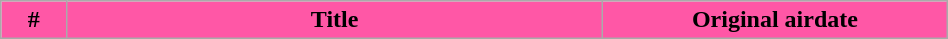<table class="wikitable plainrowheaders" style="width:50%;">
<tr>
<th style="background-color: #FF57A6" width="50">#</th>
<th style="background-color: #FF57A6" width="500">Title</th>
<th style="background-color: #FF57A6" width="300">Original airdate<br>



</th>
</tr>
</table>
